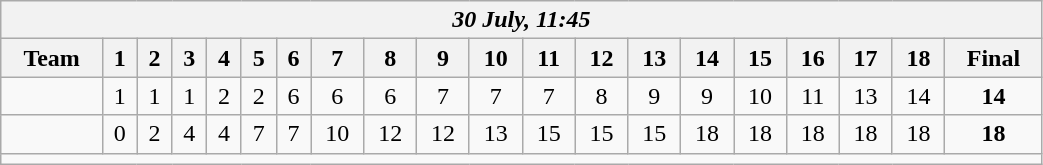<table class=wikitable style="text-align:center; width: 55%">
<tr>
<th colspan=20><em>30 July, 11:45</em></th>
</tr>
<tr>
<th>Team</th>
<th>1</th>
<th>2</th>
<th>3</th>
<th>4</th>
<th>5</th>
<th>6</th>
<th>7</th>
<th>8</th>
<th>9</th>
<th>10</th>
<th>11</th>
<th>12</th>
<th>13</th>
<th>14</th>
<th>15</th>
<th>16</th>
<th>17</th>
<th>18</th>
<th>Final</th>
</tr>
<tr>
<td align=left></td>
<td>1</td>
<td>1</td>
<td>1</td>
<td>2</td>
<td>2</td>
<td>6</td>
<td>6</td>
<td>6</td>
<td>7</td>
<td>7</td>
<td>7</td>
<td>8</td>
<td>9</td>
<td>9</td>
<td>10</td>
<td>11</td>
<td>13</td>
<td>14</td>
<td><strong>14</strong></td>
</tr>
<tr>
<td align=left><strong></strong></td>
<td>0</td>
<td>2</td>
<td>4</td>
<td>4</td>
<td>7</td>
<td>7</td>
<td>10</td>
<td>12</td>
<td>12</td>
<td>13</td>
<td>15</td>
<td>15</td>
<td>15</td>
<td>18</td>
<td>18</td>
<td>18</td>
<td>18</td>
<td>18</td>
<td><strong>18</strong></td>
</tr>
<tr>
<td colspan=20></td>
</tr>
</table>
